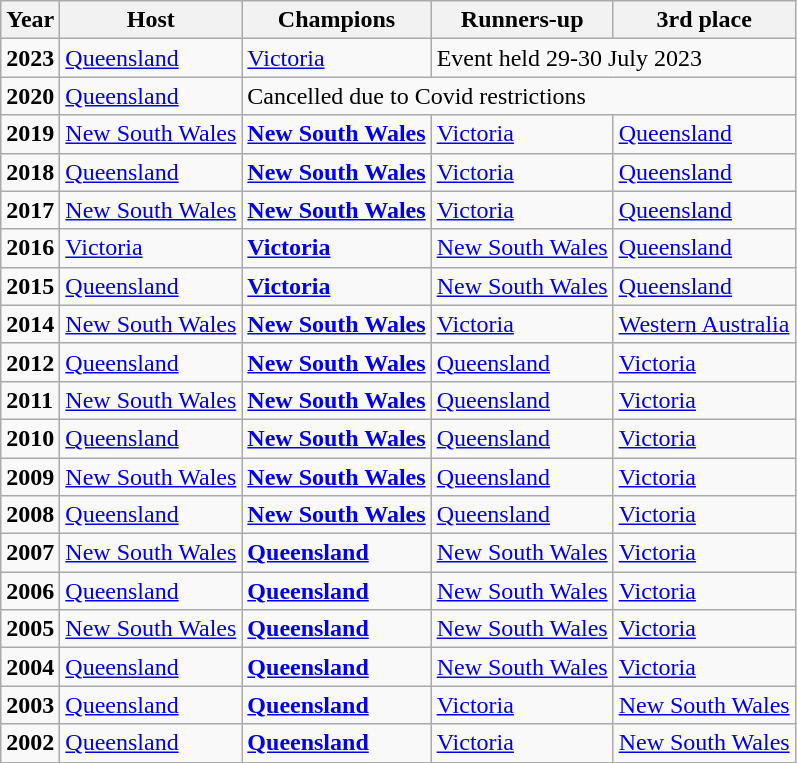<table class="wikitable">
<tr>
<th>Year</th>
<th>Host</th>
<th>Champions</th>
<th>Runners-up</th>
<th>3rd place</th>
</tr>
<tr>
<td><strong>2023</strong></td>
<td> <a href='#'>Queensland</a></td>
<td> <a href='#'>Victoria</a></td>
<td colspan="2">Event held 29-30 July 2023</td>
</tr>
<tr>
<td><strong>2020</strong></td>
<td> <a href='#'>Queensland</a></td>
<td colspan="3">Cancelled due to Covid restrictions</td>
</tr>
<tr>
<td><strong>2019</strong></td>
<td> <a href='#'>New South Wales</a></td>
<td><strong> <a href='#'>New South Wales</a></strong></td>
<td> <a href='#'>Victoria</a></td>
<td> <a href='#'>Queensland</a></td>
</tr>
<tr>
<td><strong>2018</strong></td>
<td> <a href='#'>Queensland</a></td>
<td><strong> <a href='#'>New South Wales</a></strong></td>
<td> <a href='#'>Victoria</a></td>
<td> <a href='#'>Queensland</a></td>
</tr>
<tr>
<td><strong>2017</strong></td>
<td> <a href='#'>New South Wales</a></td>
<td><strong> <a href='#'>New South Wales</a></strong></td>
<td> <a href='#'>Victoria</a></td>
<td> <a href='#'>Queensland</a></td>
</tr>
<tr>
<td><strong>2016</strong></td>
<td> <a href='#'>Victoria</a></td>
<td><strong> <a href='#'>Victoria</a></strong></td>
<td> <a href='#'>New South Wales</a></td>
<td> <a href='#'>Queensland</a></td>
</tr>
<tr>
<td><strong>2015</strong></td>
<td> <a href='#'>Queensland</a></td>
<td><strong> <a href='#'>Victoria</a></strong></td>
<td> <a href='#'>New South Wales</a></td>
<td> <a href='#'>Queensland</a></td>
</tr>
<tr>
<td><strong>2014</strong></td>
<td> <a href='#'>New South Wales</a></td>
<td><strong> <a href='#'>New South Wales</a></strong></td>
<td> <a href='#'>Victoria</a></td>
<td> <a href='#'>Western Australia</a></td>
</tr>
<tr>
<td><strong>2012</strong></td>
<td> <a href='#'>Queensland</a></td>
<td><strong> <a href='#'>New South Wales</a></strong></td>
<td> <a href='#'>Queensland</a></td>
<td> <a href='#'>Victoria</a></td>
</tr>
<tr>
<td><strong>2011</strong></td>
<td> <a href='#'>New South Wales</a></td>
<td><strong> <a href='#'>New South Wales</a></strong></td>
<td> <a href='#'>Queensland</a></td>
<td> <a href='#'>Victoria</a></td>
</tr>
<tr>
<td><strong>2010</strong></td>
<td> <a href='#'>Queensland</a></td>
<td><strong> <a href='#'>New South Wales</a></strong></td>
<td> <a href='#'>Queensland</a></td>
<td> <a href='#'>Victoria</a></td>
</tr>
<tr>
<td><strong>2009</strong></td>
<td> <a href='#'>New South Wales</a></td>
<td><strong> <a href='#'>New South Wales</a></strong></td>
<td> <a href='#'>Queensland</a></td>
<td> <a href='#'>Victoria</a></td>
</tr>
<tr>
<td><strong>2008</strong></td>
<td> <a href='#'>Queensland</a></td>
<td><strong> <a href='#'>New South Wales</a></strong></td>
<td> <a href='#'>Queensland</a></td>
<td> <a href='#'>Victoria</a></td>
</tr>
<tr>
<td><strong>2007</strong></td>
<td> <a href='#'>New South Wales</a></td>
<td><strong> <a href='#'>Queensland</a></strong></td>
<td> <a href='#'>New South Wales</a></td>
<td> <a href='#'>Victoria</a></td>
</tr>
<tr>
<td><strong>2006</strong></td>
<td> <a href='#'>Queensland</a></td>
<td><strong> <a href='#'>Queensland</a></strong></td>
<td> <a href='#'>New South Wales</a></td>
<td> <a href='#'>Victoria</a></td>
</tr>
<tr>
<td><strong>2005</strong></td>
<td> <a href='#'>New South Wales</a></td>
<td><strong> <a href='#'>Queensland</a></strong></td>
<td> <a href='#'>New South Wales</a></td>
<td> <a href='#'>Victoria</a></td>
</tr>
<tr>
<td><strong>2004</strong></td>
<td> <a href='#'>Queensland</a></td>
<td><strong> <a href='#'>Queensland</a></strong></td>
<td> <a href='#'>New South Wales</a></td>
<td> <a href='#'>Victoria</a></td>
</tr>
<tr>
<td><strong>2003</strong></td>
<td> <a href='#'>Queensland</a></td>
<td><strong> <a href='#'>Queensland</a></strong></td>
<td> <a href='#'>Victoria</a></td>
<td> <a href='#'>New South Wales</a></td>
</tr>
<tr>
<td><strong>2002</strong></td>
<td> <a href='#'>Queensland</a></td>
<td><strong> <a href='#'>Queensland</a></strong></td>
<td> <a href='#'>Victoria</a></td>
<td> <a href='#'>New South Wales</a></td>
</tr>
</table>
